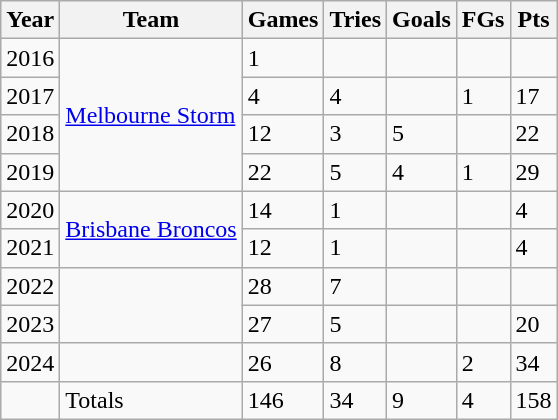<table class="wikitable">
<tr>
<th>Year</th>
<th>Team</th>
<th>Games</th>
<th>Tries</th>
<th>Goals</th>
<th>FGs</th>
<th>Pts</th>
</tr>
<tr>
<td>2016</td>
<td rowspan="4"> <a href='#'>Melbourne Storm</a></td>
<td>1</td>
<td></td>
<td></td>
<td></td>
<td></td>
</tr>
<tr>
<td>2017</td>
<td>4</td>
<td>4</td>
<td></td>
<td>1</td>
<td>17</td>
</tr>
<tr>
<td>2018</td>
<td>12</td>
<td>3</td>
<td>5</td>
<td></td>
<td>22</td>
</tr>
<tr>
<td>2019</td>
<td>22</td>
<td>5</td>
<td>4</td>
<td>1</td>
<td>29</td>
</tr>
<tr>
<td>2020</td>
<td rowspan="2"> <a href='#'>Brisbane Broncos</a></td>
<td>14</td>
<td>1</td>
<td></td>
<td></td>
<td>4</td>
</tr>
<tr>
<td>2021</td>
<td>12</td>
<td>1</td>
<td></td>
<td></td>
<td>4</td>
</tr>
<tr>
<td>2022</td>
<td rowspan="2"></td>
<td>28</td>
<td>7</td>
<td></td>
<td></td>
<td></td>
</tr>
<tr>
<td>2023</td>
<td>27</td>
<td>5</td>
<td></td>
<td></td>
<td>20</td>
</tr>
<tr>
<td>2024</td>
<td></td>
<td>26</td>
<td>8</td>
<td></td>
<td>2</td>
<td>34</td>
</tr>
<tr>
<td></td>
<td>Totals</td>
<td>146</td>
<td>34</td>
<td>9</td>
<td>4</td>
<td>158</td>
</tr>
</table>
